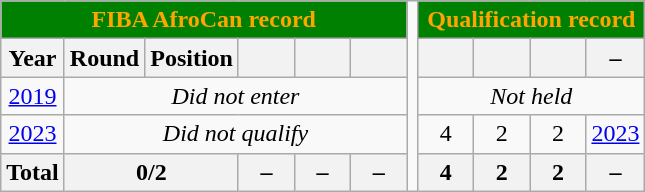<table class="wikitable" style="text-align:center;">
<tr>
<th colspan="6" style="background:green; color:orange;">FIBA AfroCan record</th>
<td rowspan="5"></td>
<th colspan="4" style="background:green; color:orange;">Qualification record</th>
</tr>
<tr>
<th>Year</th>
<th>Round</th>
<th>Position</th>
<th width="30"></th>
<th width="30"></th>
<th width="30"></th>
<th width="30"></th>
<th width="30"></th>
<th width="30"></th>
<th>–</th>
</tr>
<tr>
<td> <a href='#'>2019</a></td>
<td colspan="5"><em>Did not enter</em></td>
<td colspan="4"><em>Not held</em></td>
</tr>
<tr>
<td> <a href='#'>2023</a></td>
<td colspan="5"><em>Did not qualify</em></td>
<td>4</td>
<td>2</td>
<td>2</td>
<td><a href='#'>2023</a></td>
</tr>
<tr>
<th>Total</th>
<th colspan="2">0/2</th>
<th>–</th>
<th>–</th>
<th>–</th>
<th>4</th>
<th>2</th>
<th>2</th>
<th>–</th>
</tr>
</table>
